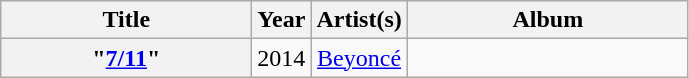<table class="wikitable plainrowheaders" style="text-align:center;">
<tr>
<th scope="col" style="width:160px;">Title</th>
<th scope="col">Year</th>
<th scope="col">Artist(s)</th>
<th scope="col" style="width:180px;">Album</th>
</tr>
<tr>
<th scope="row">"<a href='#'>7/11</a>"</th>
<td>2014</td>
<td><a href='#'>Beyoncé</a></td>
<td></td>
</tr>
</table>
